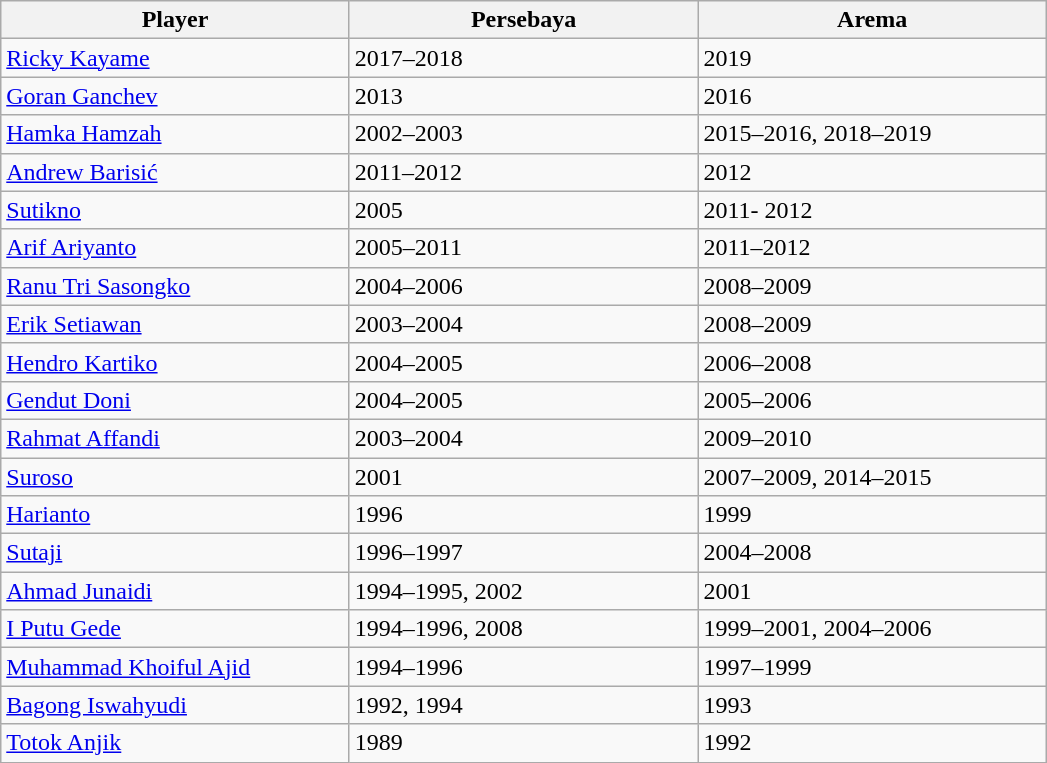<table class="wikitable">
<tr>
<th scope="col" style="width: 225px;">Player</th>
<th scope="col" style="width: 225px;">Persebaya</th>
<th scope="col" style="width: 225px;">Arema</th>
</tr>
<tr>
<td align="left"> <a href='#'>Ricky Kayame</a></td>
<td>2017–2018</td>
<td>2019</td>
</tr>
<tr>
<td align="left"> <a href='#'>Goran Ganchev</a></td>
<td>2013</td>
<td>2016</td>
</tr>
<tr>
<td align="left"> <a href='#'>Hamka Hamzah</a></td>
<td>2002–2003</td>
<td>2015–2016, 2018–2019</td>
</tr>
<tr>
<td align="left"> <a href='#'>Andrew Barisić</a></td>
<td>2011–2012</td>
<td>2012</td>
</tr>
<tr>
<td align="left"> <a href='#'>Sutikno</a></td>
<td>2005</td>
<td>2011- 2012</td>
</tr>
<tr>
<td align="left"> <a href='#'>Arif Ariyanto</a></td>
<td>2005–2011</td>
<td>2011–2012</td>
</tr>
<tr>
<td align="left"> <a href='#'>Ranu Tri Sasongko</a></td>
<td>2004–2006</td>
<td>2008–2009</td>
</tr>
<tr>
<td align="left"> <a href='#'>Erik Setiawan</a></td>
<td>2003–2004</td>
<td>2008–2009</td>
</tr>
<tr>
<td align="left"> <a href='#'>Hendro Kartiko</a></td>
<td>2004–2005</td>
<td>2006–2008</td>
</tr>
<tr>
<td align="left"> <a href='#'>Gendut Doni</a></td>
<td>2004–2005</td>
<td>2005–2006</td>
</tr>
<tr>
<td align="left"> <a href='#'>Rahmat Affandi</a></td>
<td>2003–2004</td>
<td>2009–2010</td>
</tr>
<tr>
<td align="left"> <a href='#'>Suroso</a></td>
<td>2001</td>
<td>2007–2009, 2014–2015</td>
</tr>
<tr>
<td align="left"> <a href='#'>Harianto</a></td>
<td>1996</td>
<td>1999</td>
</tr>
<tr>
<td align="left"> <a href='#'>Sutaji</a></td>
<td>1996–1997</td>
<td>2004–2008</td>
</tr>
<tr>
<td align="left"> <a href='#'>Ahmad Junaidi</a></td>
<td>1994–1995, 2002</td>
<td>2001</td>
</tr>
<tr>
<td align="left"> <a href='#'>I Putu Gede</a></td>
<td>1994–1996, 2008</td>
<td>1999–2001, 2004–2006</td>
</tr>
<tr>
<td align="left"> <a href='#'>Muhammad Khoiful Ajid</a></td>
<td>1994–1996</td>
<td>1997–1999</td>
</tr>
<tr>
<td align="left"> <a href='#'>Bagong Iswahyudi</a></td>
<td>1992, 1994</td>
<td>1993</td>
</tr>
<tr>
<td align="left"> <a href='#'>Totok Anjik</a></td>
<td>1989</td>
<td>1992</td>
</tr>
</table>
